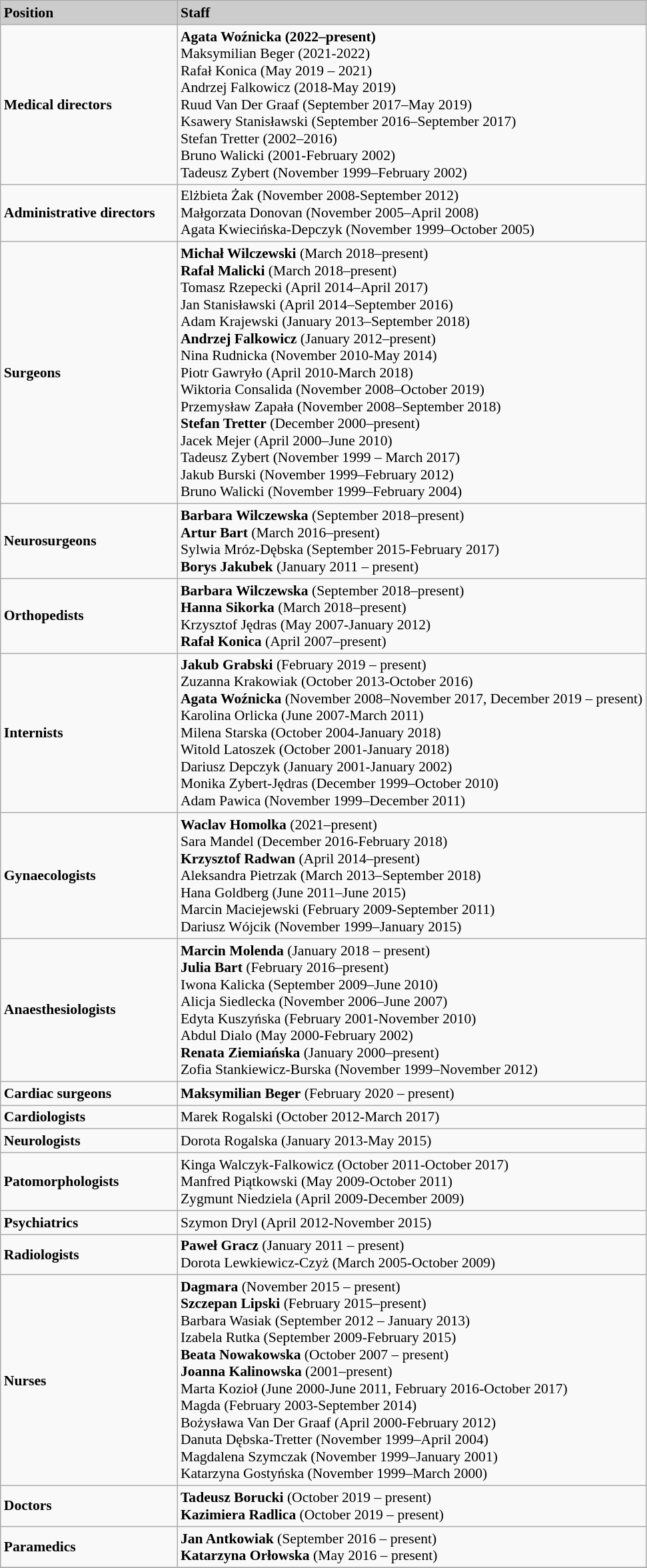<table class="sortable wikitable" style="font-size: 90%">
<tr bgcolor="#cccccc">
<td width="170"><strong>Position</strong></td>
<td><strong>Staff</strong></td>
</tr>
<tr>
<td><strong>Medical directors</strong></td>
<td><strong>Agata Woźnicka (2022–present)</strong><br>Maksymilian Beger (2021-2022)<br>Rafał Konica (May 2019 – 2021)<br>Andrzej Falkowicz (2018-May 2019)<br>Ruud Van Der Graaf (September 2017–May 2019)<br>Ksawery Stanisławski (September 2016–September 2017)<br>Stefan Tretter (2002–2016)<br>Bruno Walicki (2001-February 2002)<br>Tadeusz Zybert (November 1999–February 2002)</td>
</tr>
<tr>
<td><strong>Administrative directors</strong></td>
<td>Elżbieta Żak (November 2008-September 2012)<br>Małgorzata Donovan (November 2005–April 2008)<br>Agata Kwiecińska-Depczyk (November 1999–October 2005)</td>
</tr>
<tr>
<td><strong>Surgeons</strong></td>
<td><strong>Michał Wilczewski</strong> (March 2018–present)<br><strong>Rafał Malicki</strong> (March 2018–present)<br>Tomasz Rzepecki (April 2014–April 2017)<br>Jan Stanisławski (April 2014–September 2016)<br>Adam Krajewski (January 2013–September 2018)<br><strong>Andrzej Falkowicz</strong> (January 2012–present)<br>Nina Rudnicka (November 2010-May 2014)<br>Piotr Gawryło (April 2010-March 2018)<br>Wiktoria Consalida (November 2008–October 2019)<br>Przemysław Zapała (November 2008–September 2018)<br><strong>Stefan Tretter</strong> (December 2000–present)<br>Jacek Mejer (April 2000–June 2010)<br>Tadeusz Zybert (November 1999 – March 2017)<br>Jakub Burski (November 1999–February 2012)<br>Bruno Walicki (November 1999–February 2004)</td>
</tr>
<tr>
<td><strong>Neurosurgeons</strong></td>
<td><strong>Barbara Wilczewska</strong> (September 2018–present)<br><strong>Artur Bart</strong> (March 2016–present)<br>Sylwia Mróz-Dębska (September 2015-February 2017)<br><strong>Borys Jakubek</strong> (January 2011 – present)</td>
</tr>
<tr>
<td><strong>Orthopedists</strong></td>
<td><strong>Barbara Wilczewska</strong> (September 2018–present)<br><strong>Hanna Sikorka</strong> (March 2018–present)<br>Krzysztof Jędras (May 2007-January 2012)<br><strong>Rafał Konica</strong> (April 2007–present)</td>
</tr>
<tr>
<td><strong>Internists</strong></td>
<td><strong>Jakub Grabski</strong> (February 2019 – present)<br>Zuzanna Krakowiak (October 2013-October 2016)<br><strong>Agata Woźnicka</strong> (November 2008–November 2017, December 2019 – present)<br>Karolina Orlicka (June 2007-March 2011)<br>Milena Starska (October 2004-January 2018)<br>Witold Latoszek (October 2001-January 2018)<br>Dariusz Depczyk (January 2001-January 2002)<br>Monika Zybert-Jędras (December 1999–October 2010)<br>Adam Pawica (November 1999–December 2011)</td>
</tr>
<tr>
<td><strong>Gynaecologists</strong></td>
<td><strong>Waclav Homolka</strong> (2021–present)<br>Sara Mandel (December 2016-February 2018)<br><strong>Krzysztof Radwan</strong> (April 2014–present)<br>Aleksandra Pietrzak (March 2013–September 2018)<br>Hana Goldberg (June 2011–June 2015)<br>Marcin Maciejewski (February 2009-September 2011)<br>Dariusz Wójcik (November 1999–January 2015)</td>
</tr>
<tr>
<td><strong>Anaesthesiologists</strong></td>
<td><strong>Marcin Molenda</strong> (January 2018 – present)<br><strong>Julia Bart</strong> (February 2016–present)<br>Iwona Kalicka (September 2009–June 2010)<br>Alicja Siedlecka (November 2006–June 2007)<br>Edyta Kuszyńska (February 2001-November 2010)<br>Abdul Dialo (May 2000-February 2002)<br><strong>Renata Ziemiańska</strong> (January 2000–present)<br>Zofia Stankiewicz-Burska (November 1999–November 2012)</td>
</tr>
<tr>
<td><strong>Cardiac surgeons</strong></td>
<td><strong>Maksymilian Beger</strong> (February 2020 – present)</td>
</tr>
<tr>
<td><strong>Cardiologists</strong></td>
<td>Marek Rogalski (October 2012-March 2017)</td>
</tr>
<tr>
<td><strong>Neurologists</strong></td>
<td>Dorota Rogalska (January 2013-May 2015)</td>
</tr>
<tr>
<td><strong>Patomorphologists</strong></td>
<td>Kinga Walczyk-Falkowicz (October 2011-October 2017)<br>Manfred Piątkowski (May 2009-October 2011)<br>Zygmunt Niedziela (April 2009-December 2009)</td>
</tr>
<tr>
<td><strong>Psychiatrics</strong></td>
<td>Szymon Dryl (April 2012-November 2015)</td>
</tr>
<tr>
<td><strong>Radiologists</strong></td>
<td><strong>Paweł Gracz</strong> (January 2011 – present)<br>Dorota Lewkiewicz-Czyż (March 2005-October 2009)</td>
</tr>
<tr>
<td><strong>Nurses</strong></td>
<td><strong>Dagmara</strong> (November 2015 – present)<br><strong>Szczepan Lipski</strong> (February 2015–present)<br>Barbara Wasiak (September 2012 – January 2013)<br>Izabela Rutka (September 2009-February 2015)<br><strong>Beata Nowakowska</strong> (October 2007 – present)<br><strong>Joanna Kalinowska</strong> (2001–present)<br>Marta Kozioł (June 2000-June 2011, February 2016-October 2017)<br>Magda (February 2003-September 2014)<br>Bożysława Van Der Graaf (April 2000-February 2012)<br>Danuta Dębska-Tretter (November 1999–April 2004)<br>Magdalena Szymczak (November 1999–January 2001)<br>Katarzyna Gostyńska (November 1999–March 2000)</td>
</tr>
<tr>
<td><strong>Doctors</strong></td>
<td><strong>Tadeusz Borucki</strong> (October 2019 – present)<br><strong>Kazimiera Radlica</strong> (October 2019 – present)</td>
</tr>
<tr>
<td><strong>Paramedics</strong></td>
<td><strong>Jan Antkowiak</strong> (September 2016 – present)<br><strong>Katarzyna Orłowska</strong> (May 2016 – present)</td>
</tr>
<tr>
</tr>
</table>
